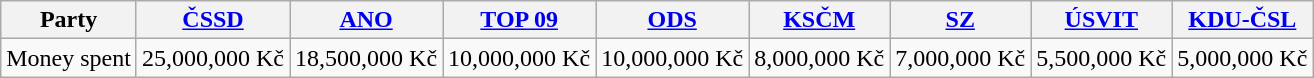<table class="wikitable">
<tr>
<th>Party</th>
<th><a href='#'>ČSSD</a></th>
<th><a href='#'>ANO</a></th>
<th><a href='#'>TOP 09</a></th>
<th><a href='#'>ODS</a></th>
<th><a href='#'>KSČM</a></th>
<th><a href='#'>SZ</a></th>
<th><a href='#'>ÚSVIT</a></th>
<th><a href='#'>KDU-ČSL</a></th>
</tr>
<tr>
<td>Money spent</td>
<td>25,000,000 Kč</td>
<td>18,500,000 Kč</td>
<td>10,000,000 Kč</td>
<td>10,000,000 Kč</td>
<td>8,000,000 Kč</td>
<td>7,000,000 Kč</td>
<td>5,500,000 Kč</td>
<td>5,000,000 Kč</td>
</tr>
</table>
